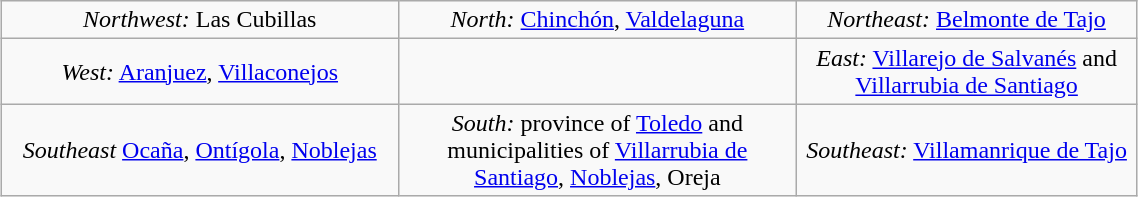<table class="wikitable" style="margin:1em auto; text-align:center; width:60%;">
<tr>
<td width ="35%"><em>Northwest:</em> Las Cubillas</td>
<td width ="30%"><em>North:</em> <a href='#'>Chinchón</a>, <a href='#'>Valdelaguna</a></td>
<td width ="35%"><em>Northeast:</em> <a href='#'>Belmonte de Tajo</a></td>
</tr>
<tr>
<td width ="10%"><em>West:</em> <a href='#'>Aranjuez</a>, <a href='#'>Villaconejos</a></td>
<td width ="35%"></td>
<td width ="30%"><em>East:</em> <a href='#'>Villarejo de Salvanés</a> and <a href='#'>Villarrubia de Santiago</a></td>
</tr>
<tr>
<td width ="35%"><em>Southeast</em> <a href='#'>Ocaña</a>, <a href='#'>Ontígola</a>, <a href='#'>Noblejas</a></td>
<td width ="30%"><em>South:</em> province of <a href='#'>Toledo</a> and municipalities of <a href='#'>Villarrubia de Santiago</a>, <a href='#'>Noblejas</a>, Oreja</td>
<td width ="35%"><em>Southeast:</em> <a href='#'>Villamanrique de Tajo</a></td>
</tr>
</table>
